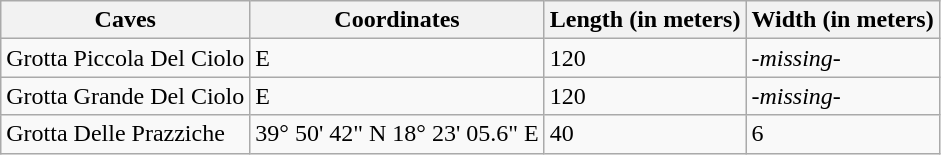<table class="wikitable">
<tr>
<th>Caves</th>
<th>Coordinates</th>
<th>Length (in meters)</th>
<th>Width (in meters)</th>
</tr>
<tr>
<td>Grotta Piccola Del Ciolo</td>
<td> E</td>
<td>120</td>
<td><em>-missing-</em></td>
</tr>
<tr>
<td>Grotta Grande Del Ciolo</td>
<td> E</td>
<td>120</td>
<td><em>-missing-</em></td>
</tr>
<tr>
<td>Grotta Delle Prazziche</td>
<td>39° 50' 42" N   18° 23' 05.6" E</td>
<td>40</td>
<td>6</td>
</tr>
</table>
